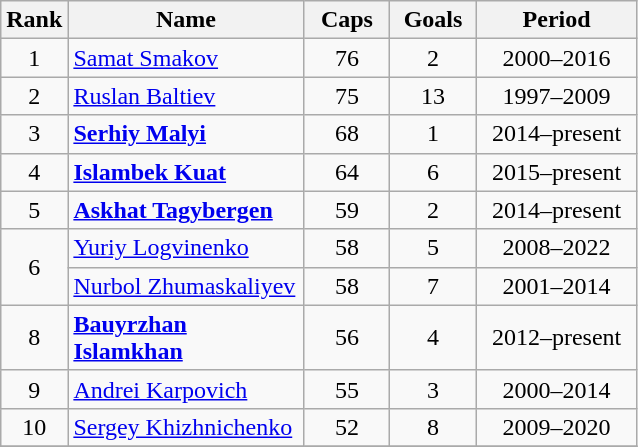<table class="wikitable sortable" style="text-align:center;">
<tr>
<th width=30px>Rank</th>
<th style="width:150px;">Name</th>
<th width=50px>Caps</th>
<th width=50px>Goals</th>
<th style="width:100px;">Period</th>
</tr>
<tr>
<td>1</td>
<td align="left"><a href='#'>Samat Smakov</a></td>
<td>76</td>
<td>2</td>
<td>2000–2016</td>
</tr>
<tr>
<td>2</td>
<td align="left"><a href='#'>Ruslan Baltiev</a></td>
<td>75</td>
<td>13</td>
<td>1997–2009</td>
</tr>
<tr>
<td>3</td>
<td align="left"><strong><a href='#'>Serhiy Malyi</a></strong></td>
<td>68</td>
<td>1</td>
<td>2014–present</td>
</tr>
<tr>
<td>4</td>
<td align="left"><strong><a href='#'>Islambek Kuat</a></strong></td>
<td>64</td>
<td>6</td>
<td>2015–present</td>
</tr>
<tr>
<td>5</td>
<td align="left"><strong><a href='#'>Askhat Tagybergen</a></strong></td>
<td>59</td>
<td>2</td>
<td>2014–present</td>
</tr>
<tr>
<td rowspan=2>6</td>
<td align="left"><a href='#'>Yuriy Logvinenko</a></td>
<td>58</td>
<td>5</td>
<td>2008–2022</td>
</tr>
<tr>
<td align="left"><a href='#'>Nurbol Zhumaskaliyev</a></td>
<td>58</td>
<td>7</td>
<td>2001–2014</td>
</tr>
<tr>
<td>8</td>
<td align="left"><strong><a href='#'>Bauyrzhan Islamkhan</a></strong></td>
<td>56</td>
<td>4</td>
<td>2012–present</td>
</tr>
<tr>
<td>9</td>
<td align="left"><a href='#'>Andrei Karpovich</a></td>
<td>55</td>
<td>3</td>
<td>2000–2014</td>
</tr>
<tr>
<td>10</td>
<td align="left"><a href='#'>Sergey Khizhnichenko</a></td>
<td>52</td>
<td>8</td>
<td>2009–2020</td>
</tr>
<tr>
</tr>
</table>
